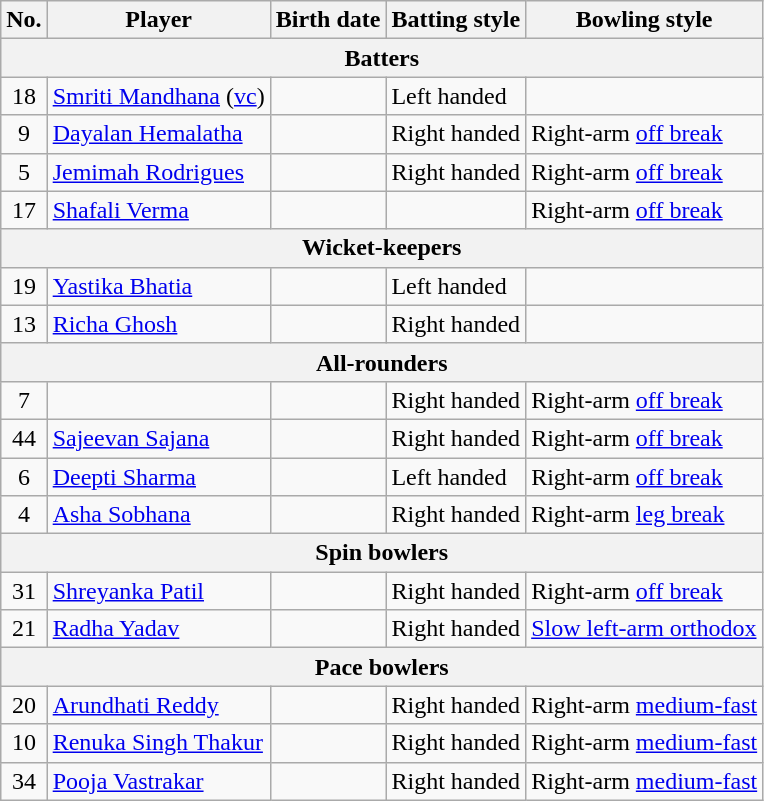<table class="wikitable sortable hover-highlight">
<tr>
<th scope=col>No.</th>
<th scope=col class=unsortable>Player</th>
<th scope=col>Birth date</th>
<th scope=col>Batting style</th>
<th scope=col>Bowling style</th>
</tr>
<tr>
<th colspan=10>Batters</th>
</tr>
<tr>
<td style="text-align:center;">18</td>
<td><a href='#'>Smriti Mandhana</a> (<a href='#'>vc</a>)</td>
<td></td>
<td>Left handed</td>
<td></td>
</tr>
<tr>
<td style="text-align:center;">9</td>
<td><a href='#'>Dayalan Hemalatha</a></td>
<td></td>
<td>Right handed</td>
<td>Right-arm <a href='#'>off break</a></td>
</tr>
<tr>
<td style="text-align:center;">5</td>
<td><a href='#'>Jemimah Rodrigues</a></td>
<td></td>
<td>Right handed</td>
<td>Right-arm <a href='#'>off break</a></td>
</tr>
<tr>
<td style="text-align:center;">17</td>
<td><a href='#'>Shafali Verma</a></td>
<td></td>
<td></td>
<td>Right-arm <a href='#'>off break</a></td>
</tr>
<tr>
<th colspan=10>Wicket-keepers</th>
</tr>
<tr>
<td style="text-align:center;">19</td>
<td><a href='#'>Yastika Bhatia</a></td>
<td></td>
<td>Left handed</td>
<td></td>
</tr>
<tr>
<td style="text-align:center;">13</td>
<td><a href='#'>Richa Ghosh</a></td>
<td></td>
<td>Right handed</td>
<td></td>
</tr>
<tr>
<th colspan=10>All-rounders</th>
</tr>
<tr>
<td style="text-align:center;">7</td>
<td></td>
<td></td>
<td>Right handed</td>
<td>Right-arm <a href='#'>off break</a></td>
</tr>
<tr>
<td style="text-align:center;">44</td>
<td><a href='#'>Sajeevan Sajana</a></td>
<td></td>
<td>Right handed</td>
<td>Right-arm <a href='#'>off break</a></td>
</tr>
<tr>
<td style="text-align:center;">6</td>
<td><a href='#'>Deepti Sharma</a></td>
<td></td>
<td>Left handed</td>
<td>Right-arm <a href='#'>off break</a></td>
</tr>
<tr>
<td style="text-align:center;">4</td>
<td><a href='#'>Asha Sobhana</a></td>
<td></td>
<td>Right handed</td>
<td>Right-arm <a href='#'>leg break</a></td>
</tr>
<tr>
<th colspan=10>Spin bowlers</th>
</tr>
<tr>
<td style="text-align:center;">31</td>
<td><a href='#'>Shreyanka Patil</a></td>
<td></td>
<td>Right handed</td>
<td>Right-arm <a href='#'>off break</a></td>
</tr>
<tr>
<td style="text-align:center;">21</td>
<td><a href='#'>Radha Yadav</a></td>
<td></td>
<td>Right handed</td>
<td><a href='#'>Slow left-arm orthodox</a></td>
</tr>
<tr>
<th colspan=10>Pace bowlers</th>
</tr>
<tr>
<td style="text-align:center;">20</td>
<td><a href='#'>Arundhati Reddy</a></td>
<td></td>
<td>Right handed</td>
<td>Right-arm <a href='#'>medium-fast</a></td>
</tr>
<tr>
<td style="text-align:center;">10</td>
<td><a href='#'>Renuka Singh Thakur</a></td>
<td></td>
<td>Right handed</td>
<td>Right-arm <a href='#'>medium-fast</a></td>
</tr>
<tr>
<td style="text-align:center;">34</td>
<td><a href='#'>Pooja Vastrakar</a></td>
<td></td>
<td>Right handed</td>
<td>Right-arm <a href='#'>medium-fast</a></td>
</tr>
</table>
